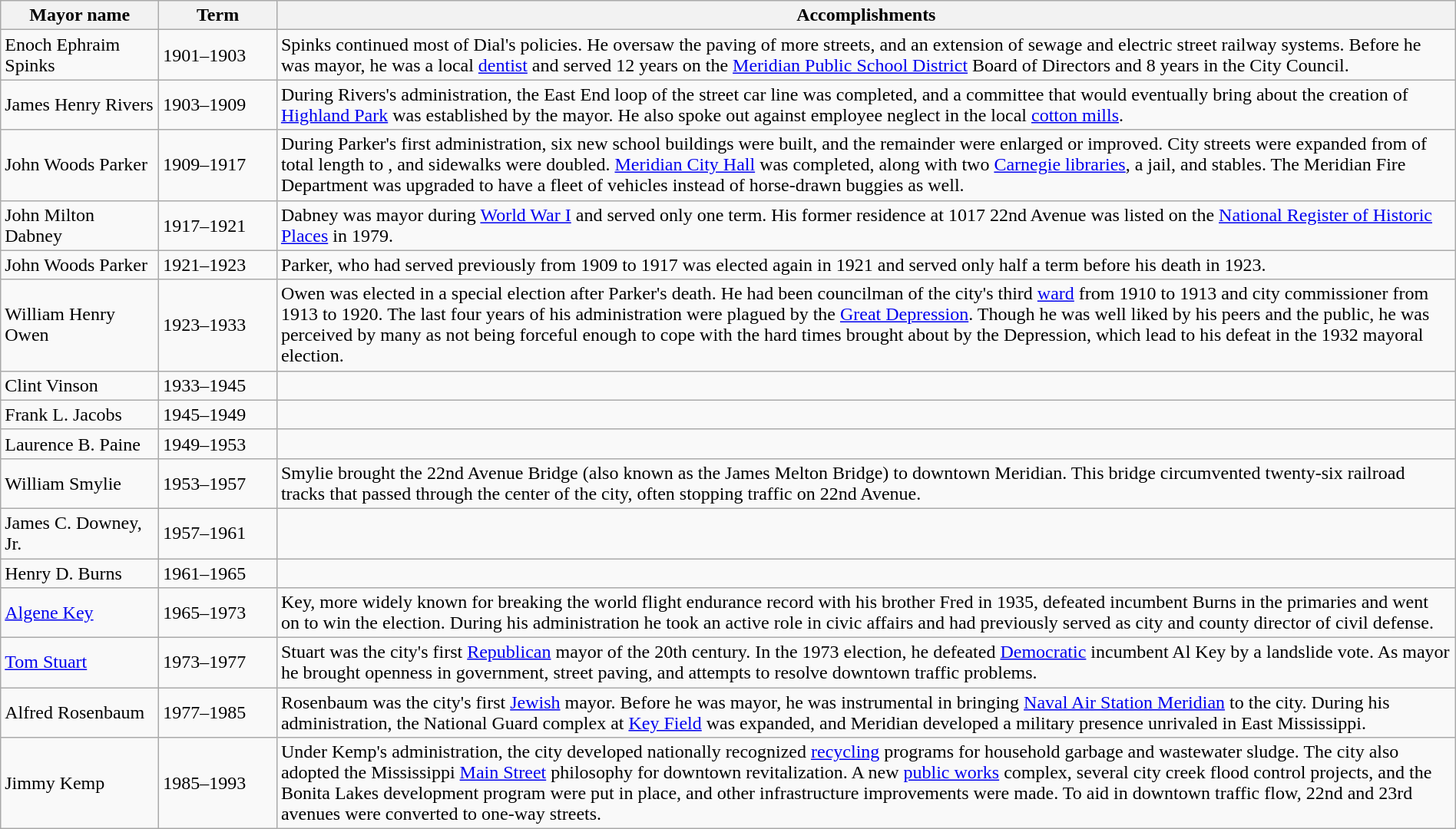<table class="wikitable" style="width:100%">
<tr>
<th style="width:130px">Mayor name</th>
<th style="width:95px">Term</th>
<th class="unsortable">Accomplishments</th>
</tr>
<tr>
<td>Enoch Ephraim Spinks</td>
<td>1901–1903</td>
<td>Spinks continued most of Dial's policies. He oversaw the paving of more streets, and an extension of sewage and electric street railway systems. Before he was mayor, he was a local <a href='#'>dentist</a> and served 12 years on the <a href='#'>Meridian Public School District</a> Board of Directors and 8 years in the City Council.</td>
</tr>
<tr>
<td>James Henry Rivers</td>
<td>1903–1909</td>
<td>During Rivers's administration, the East End loop of the street car line was completed, and a committee that would eventually bring about the creation of <a href='#'>Highland Park</a> was established by the mayor. He also spoke out against employee neglect in the local <a href='#'>cotton mills</a>.</td>
</tr>
<tr>
<td>John Woods Parker</td>
<td>1909–1917</td>
<td>During Parker's first administration, six new school buildings were built, and the remainder were enlarged or improved. City streets were expanded from  of total length to , and sidewalks were doubled. <a href='#'>Meridian City Hall</a> was completed, along with two <a href='#'>Carnegie libraries</a>, a jail, and stables. The Meridian Fire Department was upgraded to have a fleet of vehicles instead of horse-drawn buggies as well.</td>
</tr>
<tr>
<td>John Milton Dabney</td>
<td>1917–1921</td>
<td>Dabney was mayor during <a href='#'>World War I</a> and served only one term. His former residence at 1017 22nd Avenue was listed on the <a href='#'>National Register of Historic Places</a> in 1979.</td>
</tr>
<tr>
<td>John Woods Parker</td>
<td>1921–1923</td>
<td>Parker, who had served previously from 1909 to 1917 was elected again in 1921 and served only half a term before his death in 1923.</td>
</tr>
<tr>
<td>William Henry Owen</td>
<td>1923–1933</td>
<td>Owen was elected in a special election after Parker's death. He had been councilman of the city's third <a href='#'>ward</a> from 1910 to 1913 and city commissioner from 1913 to 1920. The last four years of his administration were plagued by the <a href='#'>Great Depression</a>. Though he was well liked by his peers and the public, he was perceived by many as not being forceful enough to cope with the hard times brought about by the Depression, which lead to his defeat in the 1932 mayoral election.</td>
</tr>
<tr>
<td>Clint Vinson</td>
<td>1933–1945</td>
<td></td>
</tr>
<tr>
<td>Frank L. Jacobs</td>
<td>1945–1949</td>
<td></td>
</tr>
<tr>
<td>Laurence B. Paine</td>
<td>1949–1953</td>
<td></td>
</tr>
<tr>
<td>William Smylie</td>
<td>1953–1957</td>
<td>Smylie brought the 22nd Avenue Bridge (also known as the James Melton Bridge) to downtown Meridian. This bridge circumvented twenty-six railroad tracks that passed through the center of the city, often stopping traffic on 22nd Avenue.</td>
</tr>
<tr>
<td>James C. Downey, Jr.</td>
<td>1957–1961</td>
<td></td>
</tr>
<tr>
<td>Henry D. Burns</td>
<td>1961–1965</td>
<td></td>
</tr>
<tr>
<td><a href='#'>Algene Key</a></td>
<td>1965–1973</td>
<td>Key, more widely known for breaking the world flight endurance record with his brother Fred in 1935, defeated incumbent Burns in the primaries and went on to win the election. During his administration he took an active role in civic affairs and had previously served as city and county director of civil defense.</td>
</tr>
<tr>
<td><a href='#'>Tom Stuart</a></td>
<td>1973–1977</td>
<td>Stuart was the city's first <a href='#'>Republican</a> mayor of the 20th century. In the 1973 election, he defeated <a href='#'>Democratic</a> incumbent Al Key by a landslide vote. As mayor he brought openness in government, street paving, and attempts to resolve downtown traffic problems.</td>
</tr>
<tr>
<td>Alfred Rosenbaum</td>
<td>1977–1985</td>
<td>Rosenbaum was the city's first <a href='#'>Jewish</a> mayor. Before he was mayor, he was instrumental in bringing <a href='#'>Naval Air Station Meridian</a> to the city. During his administration, the National Guard complex at <a href='#'>Key Field</a> was expanded, and Meridian developed a military presence unrivaled in East Mississippi.</td>
</tr>
<tr>
<td>Jimmy Kemp</td>
<td>1985–1993</td>
<td>Under Kemp's administration, the city developed nationally recognized <a href='#'>recycling</a> programs for household garbage and wastewater sludge. The city also adopted the Mississippi <a href='#'>Main Street</a> philosophy for downtown revitalization. A new <a href='#'>public works</a> complex, several city creek flood control projects, and the Bonita Lakes development program were put in place, and other infrastructure improvements were made. To aid in downtown traffic flow, 22nd and 23rd avenues were converted to one-way streets.</td>
</tr>
</table>
